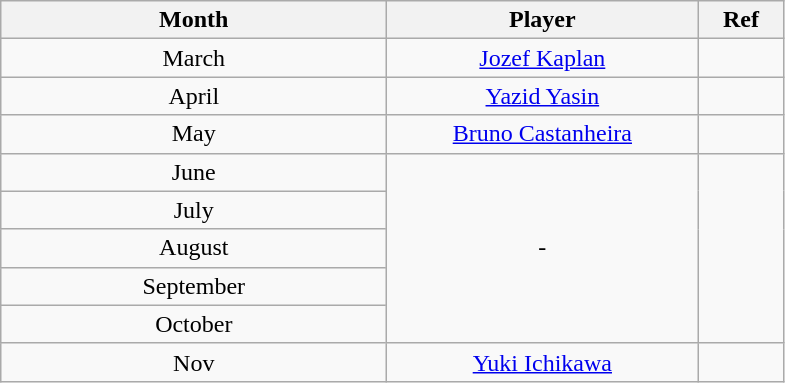<table class="wikitable" style="text-align:center">
<tr>
<th>Month</th>
<th>Player</th>
<th>Ref</th>
</tr>
<tr>
<td width="250">March</td>
<td width="200"> <a href='#'>Jozef Kaplan</a></td>
<td width="50"></td>
</tr>
<tr>
<td width="250">April</td>
<td width="150"> <a href='#'>Yazid Yasin</a></td>
<td width="50"></td>
</tr>
<tr>
<td width="250">May</td>
<td width="150"> <a href='#'>Bruno Castanheira</a></td>
<td width="50"></td>
</tr>
<tr>
<td width="250">June</td>
<td rowspan="5" width="150">-</td>
<td rowspan="5" width="50"></td>
</tr>
<tr>
<td width="250">July</td>
</tr>
<tr>
<td width="250">August</td>
</tr>
<tr>
<td width="250">September</td>
</tr>
<tr>
<td width="250">October</td>
</tr>
<tr>
<td width="250">Nov</td>
<td width="150"> <a href='#'>Yuki Ichikawa</a></td>
<td width="50"></td>
</tr>
</table>
